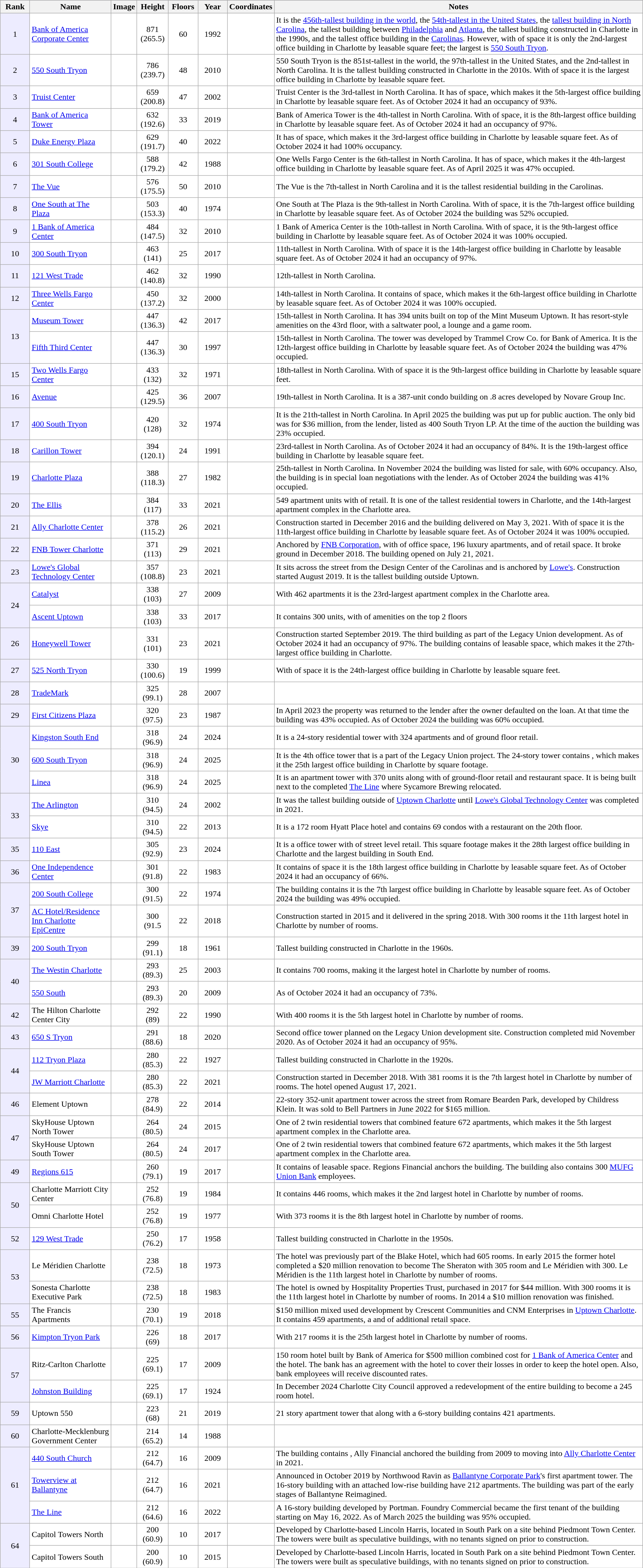<table class="wikitable sortable" style="border:#999; background:#fff;">
<tr style="background:#bdbbd7;">
<th style="width:50px;">Rank</th>
<th>Name</th>
<th>Image</th>
<th>Height<br></th>
<th style="width:50px;">Floors</th>
<th style="width:50px;">Year</th>
<th>Coordinates</th>
<th class="unsortable">Notes</th>
</tr>
<tr>
<td style="text-align:center; background:#edecff;">1</td>
<td><a href='#'>Bank of America Corporate Center</a></td>
<td></td>
<td align="center">871 (265.5)</td>
<td align="center">60</td>
<td align="center">1992</td>
<td align="center"></td>
<td>It is the <a href='#'>456th-tallest building in the world</a>, the <a href='#'>54th-tallest in the United States</a>, the <a href='#'>tallest building in North Carolina</a>, the tallest building between <a href='#'>Philadelphia</a> and <a href='#'>Atlanta</a>, the tallest building constructed in Charlotte in the 1990s, and the tallest office building in the <a href='#'>Carolinas</a>.  However, with  of space it is only the 2nd-largest office building in Charlotte by leasable square feet; the largest is <a href='#'>550 South Tryon</a>.</td>
</tr>
<tr>
<td style="text-align:center; background:#edecff;">2</td>
<td><a href='#'>550 South Tryon</a></td>
<td></td>
<td align="center">786 (239.7)</td>
<td align="center">48</td>
<td align="center">2010</td>
<td align="center"></td>
<td>550 South Tryon is the 851st-tallest in the world, the 97th-tallest in the United States, and the 2nd-tallest in North Carolina. It is the tallest building constructed in Charlotte in the 2010s.  With  of space it is the largest office building in Charlotte by leasable square feet.</td>
</tr>
<tr>
<td style="text-align:center; background:#edecff;">3</td>
<td><a href='#'>Truist Center</a></td>
<td></td>
<td align="center">659 (200.8)</td>
<td align="center">47</td>
<td align="center">2002</td>
<td align="center"></td>
<td>Truist Center is the 3rd-tallest in North Carolina. It has  of space, which makes it the 5th-largest office building in Charlotte by leasable square feet. As of October 2024 it had an occupancy of 93%.</td>
</tr>
<tr>
<td style="text-align:center; background:#edecff;">4</td>
<td><a href='#'>Bank of America Tower</a></td>
<td></td>
<td align="center">632 (192.6)</td>
<td align="center">33</td>
<td align="center">2019</td>
<td align="center"></td>
<td>Bank of America Tower is the 4th-tallest in North Carolina. With  of space, it is the 8th-largest office building in Charlotte by leasable square feet. As of October 2024 it had an occupancy of 97%.</td>
</tr>
<tr>
<td style="text-align:center; background:#edecff;">5</td>
<td><a href='#'>Duke Energy Plaza</a></td>
<td></td>
<td align="center">629 (191.7)</td>
<td align="center">40</td>
<td align="center">2022</td>
<td align="center"></td>
<td>It has  of space, which makes it the 3rd-largest office building in Charlotte by leasable square feet. As of October 2024 it had 100% occupancy.</td>
</tr>
<tr>
<td style="text-align:center; background:#edecff;">6</td>
<td><a href='#'>301 South College</a></td>
<td></td>
<td align="center">588 (179.2)</td>
<td align="center">42</td>
<td align="center">1988</td>
<td align="center"></td>
<td>One Wells Fargo Center is the 6th-tallest in North Carolina. It has  of space, which makes it the 4th-largest office building in Charlotte by leasable square feet. As of April 2025 it was 47% occupied.</td>
</tr>
<tr>
<td style="text-align:center; background:#edecff;">7</td>
<td><a href='#'>The Vue</a></td>
<td></td>
<td align="center">576 (175.5)</td>
<td align="center">50</td>
<td align="center">2010</td>
<td align="center"></td>
<td>The Vue is the 7th-tallest in North Carolina and it is the tallest residential building in the Carolinas.</td>
</tr>
<tr>
<td style="text-align:center; background:#edecff;">8</td>
<td><a href='#'>One South at The Plaza</a></td>
<td></td>
<td align="center">503 (153.3)</td>
<td align="center">40</td>
<td align="center">1974</td>
<td align="center"></td>
<td>One South at The Plaza is the 9th-tallest in North Carolina. With  of space, it is the 7th-largest office building in Charlotte by leasable square feet. As of October 2024 the building was 52% occupied.</td>
</tr>
<tr>
<td style="text-align:center; background:#edecff;">9</td>
<td><a href='#'>1 Bank of America Center</a></td>
<td></td>
<td align="center">484 (147.5)</td>
<td align="center">32</td>
<td align="center">2010</td>
<td align="center"></td>
<td>1 Bank of America Center is the 10th-tallest in North Carolina. With  of space, it is the 9th-largest office building in Charlotte by leasable square feet. As of October 2024 it was 100% occupied.</td>
</tr>
<tr>
<td style="text-align:center; background:#edecff;">10</td>
<td><a href='#'>300 South Tryon</a></td>
<td></td>
<td align="center">463 (141)</td>
<td align="center">25</td>
<td align="center">2017</td>
<td align="center"></td>
<td>11th-tallest in North Carolina.  With  of space it is the 14th-largest office building in Charlotte by leasable square feet. As of October 2024 it had an occupancy of 97%.</td>
</tr>
<tr>
<td style="text-align:center; background:#edecff;">11</td>
<td><a href='#'>121 West Trade</a></td>
<td></td>
<td align="center">462 (140.8)</td>
<td align="center">32</td>
<td align="center">1990</td>
<td align="center"></td>
<td>12th-tallest in North Carolina.</td>
</tr>
<tr>
<td style="text-align:center; background:#edecff;">12</td>
<td><a href='#'>Three Wells Fargo Center</a></td>
<td></td>
<td align="center">450 (137.2)</td>
<td align="center">32</td>
<td align="center">2000</td>
<td align="center"></td>
<td>14th-tallest in North Carolina. It contains  of space, which makes it the 6th-largest office building in Charlotte by leasable square feet. As of October 2024 it was 100% occupied.</td>
</tr>
<tr>
<td rowspan="2" style="text-align:center; background:#edecff;">13</td>
<td><a href='#'>Museum Tower</a></td>
<td></td>
<td align="center">447 (136.3)</td>
<td align="center">42</td>
<td align="center">2017</td>
<td align="center"></td>
<td>15th-tallest in North Carolina.  It has 394 units built on top of the Mint Museum Uptown.  It has resort-style amenities on the 43rd floor, with a saltwater pool, a lounge and a game room.</td>
</tr>
<tr>
<td><a href='#'>Fifth Third Center</a></td>
<td></td>
<td align="center">447 (136.3)</td>
<td align="center">30</td>
<td align="center">1997</td>
<td align="center"></td>
<td>15th-tallest in North Carolina.  The tower was developed by Trammel Crow Co. for Bank of America. It is the 12th-largest office building in Charlotte by leasable square feet. As of October 2024 the building was 47% occupied.</td>
</tr>
<tr>
<td style="text-align:center; background:#edecff;">15</td>
<td><a href='#'>Two Wells Fargo Center</a></td>
<td></td>
<td align="center">433 (132)</td>
<td align="center">32</td>
<td align="center">1971</td>
<td align="center"></td>
<td>18th-tallest in North Carolina. With  of space it is the 9th-largest office building in Charlotte by leasable square feet.</td>
</tr>
<tr>
<td style="text-align:center; background:#edecff;">16</td>
<td><a href='#'>Avenue</a></td>
<td></td>
<td align="center">425 (129.5)</td>
<td align="center">36</td>
<td align="center">2007</td>
<td align="center"></td>
<td>19th-tallest in North Carolina. It is a 387-unit condo building on .8 acres developed by Novare Group Inc.</td>
</tr>
<tr>
<td style="text-align:center; background:#edecff;">17</td>
<td><a href='#'>400 South Tryon</a></td>
<td></td>
<td align="center">420 (128)</td>
<td align="center">32</td>
<td align="center">1974</td>
<td align="center"></td>
<td>It is the 21th-tallest in North Carolina. In April 2025 the building was put up for public auction.  The only bid was for $36 million, from the lender, listed as 400 South Tryon LP.  At the time of the auction the building was 23% occupied.</td>
</tr>
<tr>
<td style="text-align:center; background:#edecff;">18</td>
<td><a href='#'>Carillon Tower</a></td>
<td></td>
<td align="center">394 (120.1)</td>
<td align="center">24</td>
<td align="center">1991</td>
<td align="center"></td>
<td>23rd-tallest in North Carolina. As of October 2024 it had an occupancy of 84%. It is the 19th-largest office building in Charlotte by leasable square feet.</td>
</tr>
<tr>
<td style="text-align:center; background:#edecff;">19</td>
<td><a href='#'>Charlotte Plaza</a></td>
<td></td>
<td align="center">388 (118.3)</td>
<td align="center">27</td>
<td align="center">1982</td>
<td align="center"></td>
<td>25th-tallest in North Carolina. In November 2024 the building was listed for sale, with 60% occupancy. Also, the building is in special loan negotiations with the lender. As of October 2024 the building was 41% occupied.</td>
</tr>
<tr>
<td style="text-align:center; background:#edecff;">20</td>
<td><a href='#'>The Ellis</a></td>
<td></td>
<td align="center">384 (117)</td>
<td align="center">33</td>
<td align="center">2021</td>
<td></td>
<td>549 apartment units with  of retail. It is one of the tallest residential towers in Charlotte, and the 14th-largest apartment complex in the Charlotte area.</td>
</tr>
<tr>
<td style="text-align:center; background:#edecff;">21</td>
<td><a href='#'>Ally Charlotte Center</a></td>
<td></td>
<td align="center">378 (115.2)</td>
<td align="center">26</td>
<td align="center">2021</td>
<td></td>
<td>Construction started in December 2016 and the building delivered on May 3, 2021.  With  of space it is the 11th-largest office building in Charlotte by leasable square feet.  As of October 2024 it was 100% occupied.</td>
</tr>
<tr>
<td style="text-align:center; background:#edecff;">22</td>
<td><a href='#'>FNB Tower Charlotte</a></td>
<td></td>
<td align="center">371 (113)</td>
<td align="center">29</td>
<td align="center">2021</td>
<td></td>
<td>Anchored by <a href='#'>FNB Corporation</a>, with  of office space, 196 luxury apartments, and  of retail space. It broke ground in December 2018. The building opened on July 21, 2021.</td>
</tr>
<tr>
<td style="text-align:center; background:#edecff;">23</td>
<td><a href='#'>Lowe's Global Technology Center</a></td>
<td></td>
<td align="center">357 (108.8)</td>
<td align="center">23</td>
<td align="center">2021</td>
<td align="center"></td>
<td>It sits across the street from the Design Center of the Carolinas and is anchored by <a href='#'>Lowe's</a>. Construction started August 2019.  It is the tallest building outside Uptown.</td>
</tr>
<tr>
<td rowspan="2" style="text-align:center; background:#edecff;">24</td>
<td><a href='#'>Catalyst</a></td>
<td></td>
<td align="center">338 (103)</td>
<td align="center">27</td>
<td align="center">2009</td>
<td align="center"></td>
<td>With 462 apartments it is the 23rd-largest apartment complex in the Charlotte area.</td>
</tr>
<tr>
<td><a href='#'>Ascent Uptown</a></td>
<td></td>
<td align="center">338 (103)</td>
<td align="center">33</td>
<td align="center">2017</td>
<td align="center"></td>
<td>It contains 300 units, with  of amenities on the top 2 floors </td>
</tr>
<tr>
<td style="text-align:center; background:#edecff;">26</td>
<td><a href='#'>Honeywell Tower</a></td>
<td></td>
<td align="center">331 (101)</td>
<td align="center">23</td>
<td align="center">2021</td>
<td></td>
<td>Construction started September 2019. The third building as part of the Legacy Union development. As of October 2024 it had an occupancy of 97%. The building contains  of leasable space, which makes it the 27th-largest office building in Charlotte.</td>
</tr>
<tr>
<td style="text-align:center; background:#edecff;">27</td>
<td><a href='#'>525 North Tryon</a></td>
<td></td>
<td align="center">330 (100.6)</td>
<td align="center">19</td>
<td align="center">1999</td>
<td align="center"></td>
<td>With  of space it is the 24th-largest office building in Charlotte by leasable square feet.</td>
</tr>
<tr>
<td style="text-align:center; background:#edecff;">28</td>
<td><a href='#'>TradeMark</a></td>
<td></td>
<td align="center">325 (99.1)</td>
<td align="center">28</td>
<td align="center">2007</td>
<td align="center"></td>
<td></td>
</tr>
<tr>
<td style="text-align:center; background:#edecff;">29</td>
<td><a href='#'>First Citizens Plaza</a></td>
<td></td>
<td align="center">320 (97.5)</td>
<td align="center">23</td>
<td align="center">1987</td>
<td align="center"></td>
<td>In April 2023 the property was returned to the lender after the owner defaulted on the loan. At that time the building was 43% occupied. As of October 2024 the building was 60% occupied.</td>
</tr>
<tr>
<td rowspan="3" style="text-align:center; background:#edecff;">30</td>
<td><a href='#'>Kingston South End</a></td>
<td></td>
<td align="center">318 (96.9)</td>
<td align="center">24</td>
<td align="center">2024</td>
<td></td>
<td>It is a 24-story residential tower with 324 apartments and  of ground floor retail.</td>
</tr>
<tr>
<td><a href='#'>600 South Tryon</a></td>
<td></td>
<td align="center">318 (96.9)</td>
<td align="center">24</td>
<td align="center">2025</td>
<td align="center"></td>
<td>It is the 4th office tower that is a part of the Legacy Union project.  The 24-story tower contains , which makes it the 25th largest office building in Charlotte by square footage.</td>
</tr>
<tr>
<td><a href='#'>Linea</a></td>
<td></td>
<td align="center">318 (96.9)</td>
<td align="center">24</td>
<td align="center">2025</td>
<td></td>
<td>It is an apartment tower with 370 units along with  of ground-floor retail and restaurant space.  It is being built next to the completed <a href='#'>The Line</a> where Sycamore Brewing relocated.</td>
</tr>
<tr>
<td rowspan="2" style="text-align:center; background:#edecff;">33</td>
<td><a href='#'>The Arlington</a></td>
<td></td>
<td align="center">310 (94.5)</td>
<td align="center">24</td>
<td align="center">2002</td>
<td align="center"></td>
<td>It was the tallest building outside of <a href='#'>Uptown Charlotte</a> until <a href='#'>Lowe's Global Technology Center</a> was completed in 2021.</td>
</tr>
<tr>
<td><a href='#'>Skye</a></td>
<td></td>
<td align="center">310 (94.5)</td>
<td align="center">22</td>
<td align="center">2013</td>
<td align="center"></td>
<td>It is a 172 room Hyatt Place hotel and contains 69 condos with a  restaurant on the 20th floor.</td>
</tr>
<tr>
<td style="text-align:center; background:#edecff;">35</td>
<td><a href='#'>110 East</a></td>
<td></td>
<td align="center">305 (92.9)</td>
<td align="center">23</td>
<td align="center">2024</td>
<td align="center"></td>
<td>It is a  office tower with  of street level retail. This square footage makes it the 28th largest office building in Charlotte and the largest building in South End.</td>
</tr>
<tr>
<td style="text-align:center; background:#edecff;">36</td>
<td><a href='#'>One Independence Center</a></td>
<td></td>
<td align="center">301 (91.8)</td>
<td align="center">22</td>
<td align="center">1983</td>
<td align="center"></td>
<td>It contains  of space it is the 18th largest office building in Charlotte by leasable square feet. As of October 2024 it had an occupancy of 66%.</td>
</tr>
<tr>
<td rowspan="2" style="text-align:center; background:#edecff;">37</td>
<td><a href='#'>200 South College</a></td>
<td></td>
<td align="center">300 (91.5)</td>
<td align="center">22</td>
<td align="center">1974</td>
<td align="center"></td>
<td>The building contains  it is the 7th largest office building in Charlotte by leasable square feet.  As of October 2024 the building was 49% occupied.</td>
</tr>
<tr>
<td><a href='#'>AC Hotel/Residence Inn Charlotte EpiCentre</a></td>
<td></td>
<td align="center">300 (91.5</td>
<td align="center">22</td>
<td align="center">2018</td>
<td align="center"></td>
<td>Construction started in 2015 and it delivered in the spring 2018.  With 300 rooms it the 11th largest hotel in Charlotte by number of rooms.</td>
</tr>
<tr>
<td style="text-align:center; background:#edecff;">39</td>
<td><a href='#'>200 South Tryon</a></td>
<td></td>
<td align="center">299 (91.1)</td>
<td align="center">18</td>
<td align="center">1961</td>
<td align="center"></td>
<td>Tallest building constructed in Charlotte in the 1960s.</td>
</tr>
<tr>
<td rowspan="2" style="text-align:center; background:#edecff;">40</td>
<td><a href='#'>The Westin Charlotte</a></td>
<td></td>
<td align="center">293 (89.3)</td>
<td align="center">25</td>
<td align="center">2003</td>
<td align="center"></td>
<td>It contains 700 rooms, making it the largest hotel in Charlotte by number of rooms.</td>
</tr>
<tr>
<td><a href='#'>550 South</a></td>
<td></td>
<td align="center">293 (89.3)</td>
<td align="center">20</td>
<td align="center">2009</td>
<td align="center"></td>
<td> As of October 2024 it had an occupancy of 73%.</td>
</tr>
<tr>
<td style="text-align:center; background:#edecff;">42</td>
<td>The Hilton Charlotte Center City</td>
<td></td>
<td align="center">292 (89)</td>
<td align="center">22</td>
<td align="center">1990</td>
<td align="center"></td>
<td>With 400 rooms it is the 5th largest hotel in Charlotte by number of rooms.</td>
</tr>
<tr>
<td style="text-align:center; background:#edecff;">43</td>
<td><a href='#'>650 S Tryon</a></td>
<td></td>
<td align="center">291 (88.6)</td>
<td align="center">18</td>
<td align="center">2020</td>
<td align="center"></td>
<td>Second office tower planned on the Legacy Union development site.  Construction completed mid November 2020.  As of October 2024 it had an occupancy of 95%.</td>
</tr>
<tr>
<td rowspan="2" style="text-align:center; background:#edecff;">44</td>
<td><a href='#'>112 Tryon Plaza</a></td>
<td></td>
<td align="center">280 (85.3)</td>
<td align="center">22</td>
<td align="center">1927</td>
<td align="center"></td>
<td>Tallest building constructed in Charlotte in the 1920s.</td>
</tr>
<tr>
<td><a href='#'>JW Marriott Charlotte</a></td>
<td></td>
<td align="center">280 (85.3)</td>
<td align="center">22</td>
<td align="center">2021</td>
<td align="center"></td>
<td>Construction started in December 2018. With 381 rooms it is the 7th largest hotel in Charlotte by number of rooms.  The hotel opened August 17, 2021.</td>
</tr>
<tr>
<td style="text-align:center; background:#edecff;">46</td>
<td>Element Uptown</td>
<td></td>
<td align="center">278 (84.9)</td>
<td align="center">22</td>
<td align="center">2014</td>
<td align="center"></td>
<td>22-story 352-unit apartment tower across the street from Romare Bearden Park, developed by Childress Klein.  It was sold to Bell Partners in June 2022 for $165 million.</td>
</tr>
<tr>
<td rowspan="2" style="text-align:center; background:#edecff;">47</td>
<td>SkyHouse Uptown North Tower</td>
<td></td>
<td align="center">264 (80.5)</td>
<td align="center">24</td>
<td align="center">2015</td>
<td align="center"></td>
<td>One of 2 twin residential towers that combined feature 672 apartments, which makes it the 5th largest apartment complex in the Charlotte area.</td>
</tr>
<tr>
<td>SkyHouse Uptown South Tower</td>
<td></td>
<td align="center">264 (80.5)<br></td>
<td align="center">24</td>
<td align="center">2017</td>
<td align="center"></td>
<td>One of 2 twin residential towers that combined feature 672 apartments, which makes it the 5th largest apartment complex in the Charlotte area.</td>
</tr>
<tr>
<td style="text-align:center; background:#edecff;">49</td>
<td><a href='#'>Regions 615</a></td>
<td></td>
<td align="center">260 (79.1)</td>
<td align="center">19</td>
<td align="center">2017</td>
<td align="center"></td>
<td>It contains  of leasable space. Regions Financial anchors the building. The building also contains 300 <a href='#'>MUFG Union Bank</a> employees.</td>
</tr>
<tr>
<td rowspan="2" style="text-align:center; background:#edecff;">50</td>
<td>Charlotte Marriott City Center</td>
<td></td>
<td align="center">252 (76.8)</td>
<td align="center">19</td>
<td align="center">1984</td>
<td align="center"></td>
<td>It contains 446 rooms, which makes it the 2nd largest hotel in Charlotte by number of rooms.</td>
</tr>
<tr>
<td>Omni Charlotte Hotel</td>
<td></td>
<td align="center">252 (76.8)</td>
<td align="center">19</td>
<td align="center">1977</td>
<td align="center"></td>
<td>With 373 rooms it is the 8th largest hotel in Charlotte by number of rooms.</td>
</tr>
<tr>
<td style="text-align:center; background:#edecff;">52</td>
<td><a href='#'>129 West Trade</a></td>
<td></td>
<td align="center">250 (76.2)</td>
<td align="center">17</td>
<td align="center">1958</td>
<td align="center"></td>
<td>Tallest building constructed in Charlotte in the 1950s.</td>
</tr>
<tr>
<td rowspan="2" style="text-align:center; background:#edecff;">53</td>
<td>Le Méridien Charlotte</td>
<td></td>
<td align="center">238 (72.5)</td>
<td align="center">18</td>
<td align="center">1973</td>
<td align="center"></td>
<td>The hotel was previously part of the Blake Hotel, which had 605 rooms.  In early 2015 the former hotel completed a $20 million renovation to become The Sheraton with 305 room and Le Méridien with 300.  Le Méridien is the 11th largest hotel in Charlotte by number of rooms.</td>
</tr>
<tr>
<td>Sonesta Charlotte Executive Park</td>
<td></td>
<td align="center">238 (72.5)</td>
<td align="center">18</td>
<td align="center">1983</td>
<td align="center"></td>
<td>The hotel is owned by Hospitality Properties Trust, purchased in 2017 for $44 million.  With 300 rooms it is the 11th largest hotel in Charlotte by number of rooms.  In 2014 a $10 million renovation was finished.</td>
</tr>
<tr>
<td style="text-align:center; background:#edecff;">55</td>
<td>The Francis Apartments</td>
<td></td>
<td align="center">230 (70.1)</td>
<td align="center">19</td>
<td align="center">2018</td>
<td align="center"></td>
<td>$150 million mixed used development by Crescent Communities and CNM Enterprises in <a href='#'>Uptown Charlotte</a>.  It contains 459 apartments, a  and  of additional retail space.</td>
</tr>
<tr>
<td style="text-align:center; background:#edecff;">56</td>
<td><a href='#'>Kimpton Tryon Park</a></td>
<td></td>
<td align="center">226 (69)</td>
<td align="center">18</td>
<td align="center">2017</td>
<td align="center"></td>
<td>With 217 rooms it is the 25th largest hotel in Charlotte by number of rooms.</td>
</tr>
<tr>
<td rowspan="2" style="text-align:center; background:#edecff;">57</td>
<td>Ritz-Carlton Charlotte</td>
<td></td>
<td align="center">225 (69.1)</td>
<td align="center">17</td>
<td align="center">2009</td>
<td align="center"></td>
<td>150 room hotel built by Bank of America for $500 million combined cost for <a href='#'>1 Bank of America Center</a> and the hotel.  The bank has an agreement with the hotel to cover their losses in order to keep the hotel open.  Also, bank employees will receive discounted rates.</td>
</tr>
<tr>
<td><a href='#'>Johnston Building</a></td>
<td></td>
<td align="center">225 (69.1)</td>
<td align="center">17</td>
<td align="center">1924</td>
<td align="center"></td>
<td>In December 2024 Charlotte City Council approved a redevelopment of the entire building to become a 245 room hotel.</td>
</tr>
<tr>
<td style="text-align:center; background:#edecff;">59</td>
<td>Uptown 550</td>
<td></td>
<td align="center">223 (68)</td>
<td align="center">21</td>
<td align="center">2019</td>
<td></td>
<td>21 story apartment tower that along with a 6-story building contains 421 apartments.</td>
</tr>
<tr>
<td style="text-align:center; background:#edecff;">60</td>
<td>Charlotte-Mecklenburg Government Center</td>
<td></td>
<td align="center">214 (65.2)</td>
<td align="center">14</td>
<td align="center">1988</td>
<td align="center"></td>
<td></td>
</tr>
<tr>
<td rowspan="3" style="text-align:center; background:#edecff;">61</td>
<td><a href='#'>440 South Church</a></td>
<td></td>
<td align="center">212 (64.7)</td>
<td align="center">16</td>
<td align="center">2009</td>
<td align="center"></td>
<td>The building contains , Ally Financial anchored the building from 2009 to moving into <a href='#'>Ally Charlotte Center</a> in 2021.</td>
</tr>
<tr>
<td><a href='#'>Towerview at Ballantyne</a></td>
<td></td>
<td align="center">212 (64.7)</td>
<td align="center">16</td>
<td align="center">2021</td>
<td align="center"></td>
<td>Announced in October 2019 by Northwood Ravin as <a href='#'>Ballantyne Corporate Park</a>'s first apartment tower.  The 16-story building with an attached low-rise building have 212 apartments.  The building was part of the early stages of Ballantyne Reimagined.</td>
</tr>
<tr>
<td><a href='#'>The Line</a></td>
<td></td>
<td align="center">212 (64.6)</td>
<td align="center">16</td>
<td align="center">2022</td>
<td align="center"></td>
<td>A 16-story building developed by Portman.  Foundry Commercial became the first tenant of the building starting on May 16, 2022. As of March 2025 the building was 95% occupied.</td>
</tr>
<tr>
<td rowspan="2" style="text-align:center; background:#edecff;">64</td>
<td>Capitol Towers North</td>
<td></td>
<td align="center">200 (60.9)</td>
<td align="center">10</td>
<td align="center">2017</td>
<td align="center"></td>
<td>Developed by Charlotte-based Lincoln Harris, located in South Park on a  site behind Piedmont Town Center.  The towers were built as speculative buildings, with no tenants signed on prior to construction.</td>
</tr>
<tr>
<td>Capitol Towers South</td>
<td></td>
<td align="center">200 (60.9)</td>
<td align="center">10</td>
<td align="center">2015</td>
<td align="center"></td>
<td>Developed by Charlotte-based Lincoln Harris, located in South Park on a  site behind Piedmont Town Center.  The towers were built as speculative buildings, with no tenants signed on prior to construction.</td>
</tr>
<tr>
</tr>
</table>
